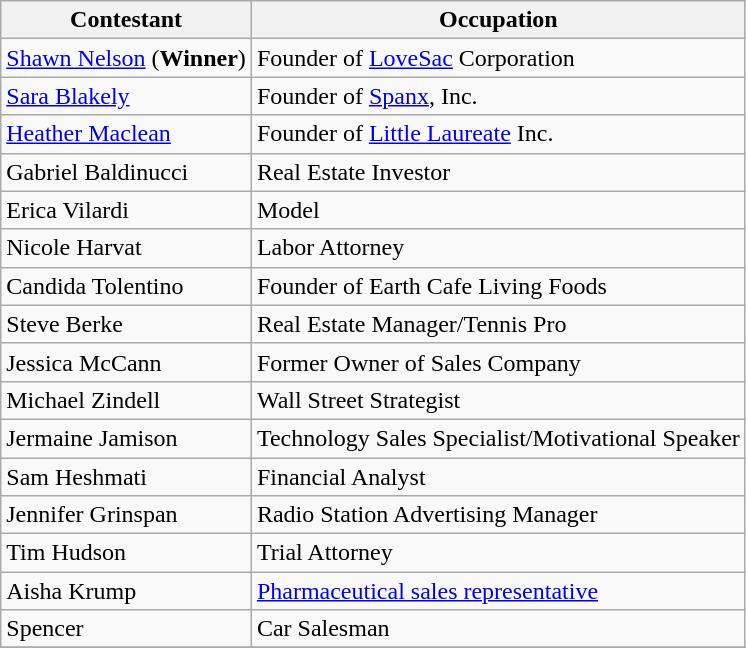<table class="wikitable">
<tr>
<th>Contestant</th>
<th>Occupation</th>
</tr>
<tr>
<td><a href='#'>Shawn Nelson</a> (<strong>Winner</strong>)</td>
<td>Founder of <a href='#'>LoveSac</a> Corporation</td>
</tr>
<tr>
<td><a href='#'>Sara Blakely</a></td>
<td>Founder of <a href='#'>Spanx</a>, Inc.</td>
</tr>
<tr>
<td><a href='#'>Heather Maclean</a></td>
<td>Founder of <a href='#'>Little Laureate</a> Inc.</td>
</tr>
<tr>
<td>Gabriel Baldinucci</td>
<td>Real Estate Investor</td>
</tr>
<tr>
<td>Erica Vilardi</td>
<td>Model</td>
</tr>
<tr>
<td>Nicole Harvat</td>
<td>Labor Attorney</td>
</tr>
<tr>
<td>Candida Tolentino</td>
<td>Founder of Earth Cafe Living Foods</td>
</tr>
<tr>
<td>Steve Berke</td>
<td>Real Estate Manager/Tennis Pro</td>
</tr>
<tr>
<td>Jessica McCann</td>
<td>Former Owner of Sales Company</td>
</tr>
<tr>
<td>Michael Zindell</td>
<td>Wall Street Strategist</td>
</tr>
<tr>
<td>Jermaine Jamison</td>
<td>Technology Sales Specialist/Motivational Speaker</td>
</tr>
<tr>
<td>Sam Heshmati</td>
<td>Financial Analyst</td>
</tr>
<tr>
<td>Jennifer Grinspan</td>
<td>Radio Station Advertising Manager</td>
</tr>
<tr>
<td>Tim Hudson</td>
<td>Trial Attorney</td>
</tr>
<tr>
<td>Aisha Krump</td>
<td><a href='#'>Pharmaceutical sales representative</a></td>
</tr>
<tr>
<td>Spencer</td>
<td>Car Salesman</td>
</tr>
<tr>
</tr>
</table>
